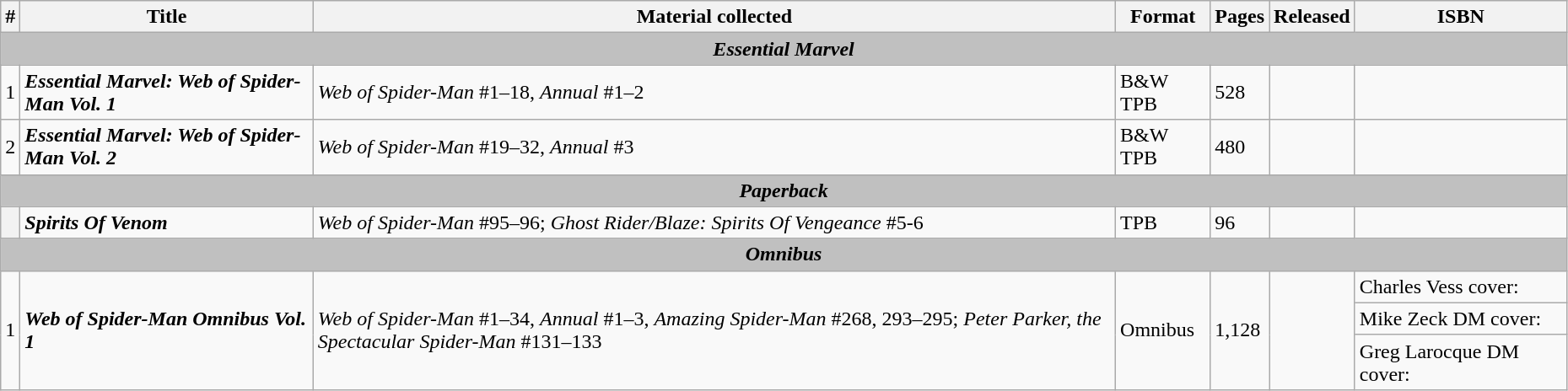<table class="wikitable sortable" width=98%>
<tr>
<th>#</th>
<th>Title</th>
<th>Material collected</th>
<th class="unsortable">Format</th>
<th>Pages</th>
<th>Released</th>
<th class="unsortable" style="width: 10em;">ISBN</th>
</tr>
<tr>
<th colspan="7" style="background-color: silver;"><em>Essential Marvel</em></th>
</tr>
<tr>
<td>1</td>
<td><strong><em>Essential Marvel: Web of Spider-Man Vol. 1</em></strong></td>
<td><em>Web of Spider-Man</em> #1–18, <em>Annual</em> #1–2</td>
<td>B&W TPB</td>
<td>528</td>
<td></td>
<td></td>
</tr>
<tr>
<td>2</td>
<td><strong><em>Essential Marvel: Web of Spider-Man Vol. 2</em></strong></td>
<td><em>Web of Spider-Man</em> #19–32, <em>Annual</em> #3</td>
<td>B&W TPB</td>
<td>480</td>
<td></td>
<td></td>
</tr>
<tr>
<th colspan="7" style="background-color: silver;"><em>Paperback</em></th>
</tr>
<tr>
<th></th>
<td><strong><em>Spirits Of Venom</em></strong></td>
<td><em>Web of Spider-Man</em> #95–96; <em>Ghost Rider/Blaze: Spirits Of Vengeance</em> #5-6</td>
<td>TPB</td>
<td>96</td>
<td></td>
<td></td>
</tr>
<tr>
<th colspan="7" style="background-color: silver;"><em>Omnibus</em></th>
</tr>
<tr>
<td rowspan="3">1</td>
<td rowspan="3"><strong><em>Web of Spider-Man Omnibus Vol. 1</em></strong></td>
<td rowspan="3"><em>Web of Spider-Man</em> #1–34, <em>Annual</em> #1–3, <em>Amazing Spider-Man</em> #268, 293–295; <em>Peter Parker, the Spectacular Spider-Man</em> #131–133</td>
<td rowspan="3">Omnibus</td>
<td rowspan="3">1,128</td>
<td rowspan="3"></td>
<td>Charles Vess cover: </td>
</tr>
<tr>
<td>Mike Zeck DM cover: </td>
</tr>
<tr>
<td>Greg Larocque DM cover: </td>
</tr>
</table>
